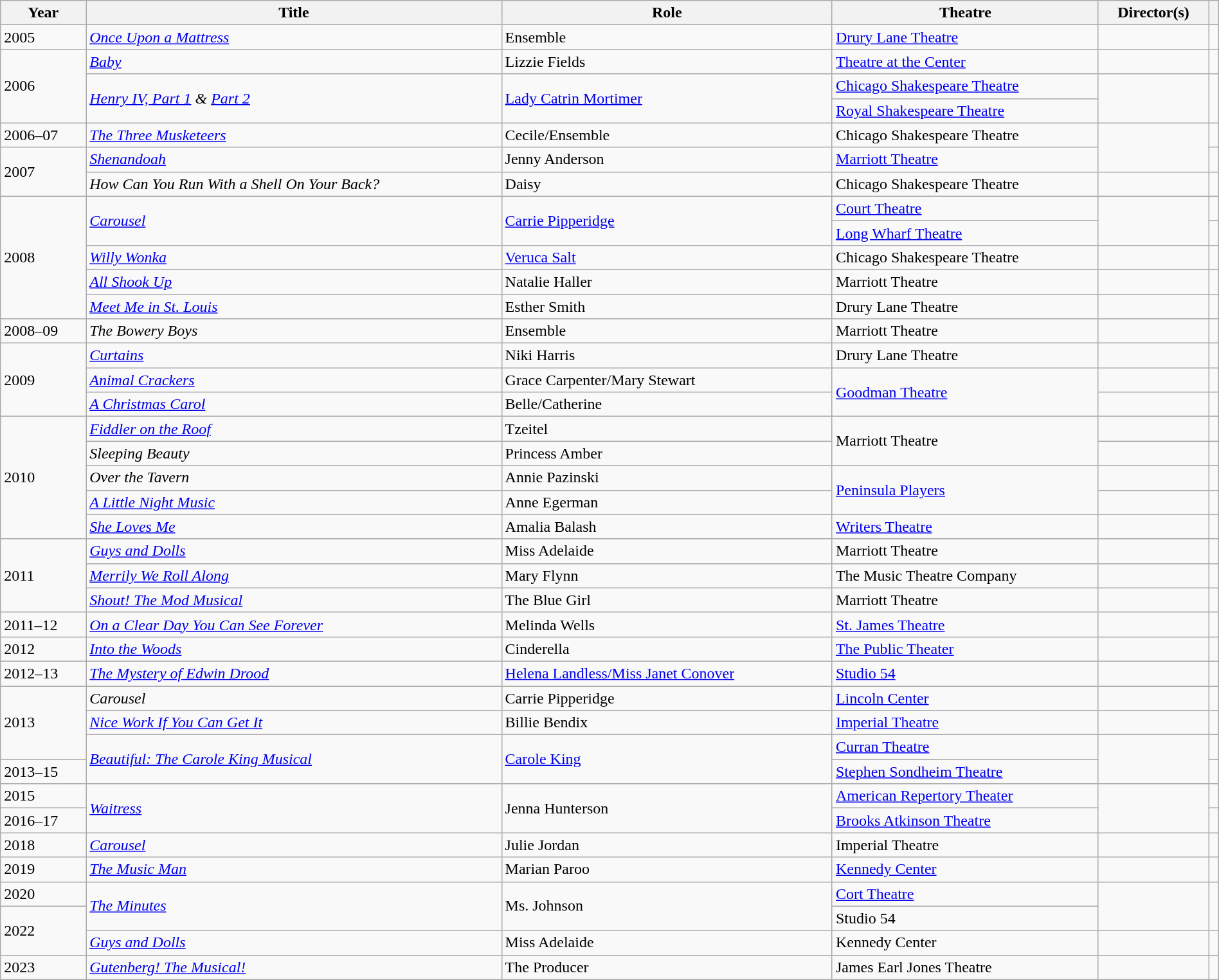<table class="wikitable sortable" style="width:100%">
<tr>
<th>Year</th>
<th>Title</th>
<th>Role</th>
<th>Theatre</th>
<th>Director(s)</th>
<th></th>
</tr>
<tr>
<td>2005</td>
<td><em><a href='#'>Once Upon a Mattress</a></em></td>
<td>Ensemble </td>
<td><a href='#'>Drury Lane Theatre</a></td>
<td></td>
<td></td>
</tr>
<tr>
<td rowspan="3">2006</td>
<td><em><a href='#'>Baby</a></em></td>
<td>Lizzie Fields</td>
<td><a href='#'>Theatre at the Center</a></td>
<td></td>
<td></td>
</tr>
<tr>
<td rowspan="2"><em><a href='#'>Henry IV, Part 1</a> & <a href='#'>Part 2</a></em></td>
<td rowspan="2"><a href='#'>Lady Catrin Mortimer</a> </td>
<td><a href='#'>Chicago Shakespeare Theatre</a></td>
<td rowspan=2></td>
<td rowspan=2></td>
</tr>
<tr>
<td><a href='#'>Royal Shakespeare Theatre</a></td>
</tr>
<tr>
<td>2006–07</td>
<td><em><a href='#'>The Three Musketeers</a></em></td>
<td>Cecile/Ensemble</td>
<td>Chicago Shakespeare Theatre</td>
<td rowspan=2></td>
<td></td>
</tr>
<tr>
<td rowspan="2">2007</td>
<td><em><a href='#'>Shenandoah</a></em></td>
<td>Jenny Anderson</td>
<td><a href='#'>Marriott Theatre</a></td>
<td></td>
</tr>
<tr>
<td><em>How Can You Run With a Shell On Your Back?</em></td>
<td>Daisy</td>
<td>Chicago Shakespeare Theatre</td>
<td></td>
<td></td>
</tr>
<tr>
<td rowspan="5">2008</td>
<td rowspan="2"><em><a href='#'>Carousel</a></em></td>
<td rowspan="2"><a href='#'>Carrie Pipperidge</a></td>
<td><a href='#'>Court Theatre</a></td>
<td rowspan=2></td>
<td></td>
</tr>
<tr>
<td><a href='#'>Long Wharf Theatre</a></td>
<td></td>
</tr>
<tr>
<td><em><a href='#'>Willy Wonka</a></em></td>
<td><a href='#'>Veruca Salt</a></td>
<td>Chicago Shakespeare Theatre</td>
<td></td>
<td></td>
</tr>
<tr>
<td><em><a href='#'>All Shook Up</a></em></td>
<td>Natalie Haller</td>
<td>Marriott Theatre</td>
<td></td>
<td></td>
</tr>
<tr>
<td><em><a href='#'>Meet Me in St. Louis</a></em></td>
<td>Esther Smith</td>
<td>Drury Lane Theatre</td>
<td></td>
<td></td>
</tr>
<tr>
<td>2008–09</td>
<td><em>The Bowery Boys</em></td>
<td>Ensemble</td>
<td>Marriott Theatre</td>
<td></td>
<td></td>
</tr>
<tr>
<td rowspan="3">2009</td>
<td><em><a href='#'>Curtains</a></em></td>
<td>Niki Harris</td>
<td>Drury Lane Theatre</td>
<td></td>
<td></td>
</tr>
<tr>
<td><em><a href='#'>Animal Crackers</a></em></td>
<td>Grace Carpenter/Mary Stewart</td>
<td rowspan="2"><a href='#'>Goodman Theatre</a></td>
<td></td>
<td></td>
</tr>
<tr>
<td><em><a href='#'>A Christmas Carol</a></em></td>
<td>Belle/Catherine</td>
<td></td>
<td></td>
</tr>
<tr>
<td rowspan="5">2010</td>
<td><em><a href='#'>Fiddler on the Roof</a></em></td>
<td>Tzeitel</td>
<td rowspan="2">Marriott Theatre</td>
<td></td>
<td></td>
</tr>
<tr>
<td><em>Sleeping Beauty</em></td>
<td>Princess Amber</td>
<td></td>
<td></td>
</tr>
<tr>
<td><em>Over the Tavern</em></td>
<td>Annie Pazinski</td>
<td rowspan="2"><a href='#'>Peninsula Players</a></td>
<td></td>
<td></td>
</tr>
<tr>
<td><em><a href='#'>A Little Night Music</a></em></td>
<td>Anne Egerman</td>
<td></td>
<td></td>
</tr>
<tr>
<td><em><a href='#'>She Loves Me</a></em></td>
<td>Amalia Balash</td>
<td><a href='#'>Writers Theatre</a></td>
<td></td>
<td></td>
</tr>
<tr>
<td rowspan="3">2011</td>
<td><em><a href='#'>Guys and Dolls</a></em></td>
<td>Miss Adelaide</td>
<td>Marriott Theatre</td>
<td></td>
<td></td>
</tr>
<tr>
<td><em><a href='#'>Merrily We Roll Along</a></em></td>
<td>Mary Flynn</td>
<td>The Music Theatre Company</td>
<td></td>
<td></td>
</tr>
<tr>
<td><em><a href='#'>Shout! The Mod Musical</a></em></td>
<td>The Blue Girl</td>
<td>Marriott Theatre</td>
<td></td>
<td></td>
</tr>
<tr>
<td>2011–12</td>
<td><em><a href='#'>On a Clear Day You Can See Forever</a></em></td>
<td>Melinda Wells</td>
<td><a href='#'>St. James Theatre</a></td>
<td></td>
<td></td>
</tr>
<tr>
<td>2012</td>
<td><em><a href='#'>Into the Woods</a></em></td>
<td>Cinderella</td>
<td><a href='#'>The Public Theater</a> </td>
<td></td>
<td></td>
</tr>
<tr>
<td>2012–13</td>
<td><em><a href='#'>The Mystery of Edwin Drood</a></em></td>
<td><a href='#'>Helena Landless/Miss Janet Conover</a></td>
<td><a href='#'>Studio 54</a></td>
<td></td>
<td></td>
</tr>
<tr>
<td rowspan="3">2013</td>
<td><em>Carousel</em></td>
<td>Carrie Pipperidge</td>
<td><a href='#'>Lincoln Center</a> </td>
<td></td>
<td></td>
</tr>
<tr>
<td><em><a href='#'>Nice Work If You Can Get It</a></em></td>
<td>Billie Bendix </td>
<td><a href='#'>Imperial Theatre</a></td>
<td></td>
<td></td>
</tr>
<tr>
<td rowspan="2"><em><a href='#'>Beautiful: The Carole King Musical</a></em></td>
<td rowspan="2"><a href='#'>Carole King</a></td>
<td><a href='#'>Curran Theatre</a> </td>
<td rowspan=2></td>
<td></td>
</tr>
<tr>
<td>2013–15</td>
<td><a href='#'>Stephen Sondheim Theatre</a></td>
<td></td>
</tr>
<tr>
<td>2015</td>
<td rowspan="2"><em><a href='#'>Waitress</a></em></td>
<td rowspan="2">Jenna Hunterson</td>
<td><a href='#'>American Repertory Theater</a> </td>
<td rowspan=2></td>
<td></td>
</tr>
<tr>
<td>2016–17</td>
<td><a href='#'>Brooks Atkinson Theatre</a></td>
<td></td>
</tr>
<tr>
<td>2018</td>
<td><em><a href='#'>Carousel</a></em></td>
<td>Julie Jordan</td>
<td>Imperial Theatre</td>
<td></td>
<td></td>
</tr>
<tr>
<td>2019</td>
<td><em><a href='#'>The Music Man</a></em></td>
<td>Marian Paroo</td>
<td><a href='#'>Kennedy Center</a> </td>
<td></td>
<td></td>
</tr>
<tr>
<td>2020</td>
<td rowspan="2"><em><a href='#'>The Minutes</a></em></td>
<td rowspan="2">Ms. Johnson</td>
<td><a href='#'>Cort Theatre</a></td>
<td rowspan="2"></td>
<td rowspan="2"></td>
</tr>
<tr>
<td rowspan="2">2022</td>
<td>Studio 54</td>
</tr>
<tr>
<td><em><a href='#'>Guys and Dolls</a></em></td>
<td>Miss Adelaide</td>
<td>Kennedy Center </td>
<td></td>
<td></td>
</tr>
<tr>
<td>2023</td>
<td><em><a href='#'>Gutenberg! The Musical!</a></em></td>
<td>The Producer </td>
<td>James Earl Jones Theatre</td>
<td></td>
<td></td>
</tr>
</table>
